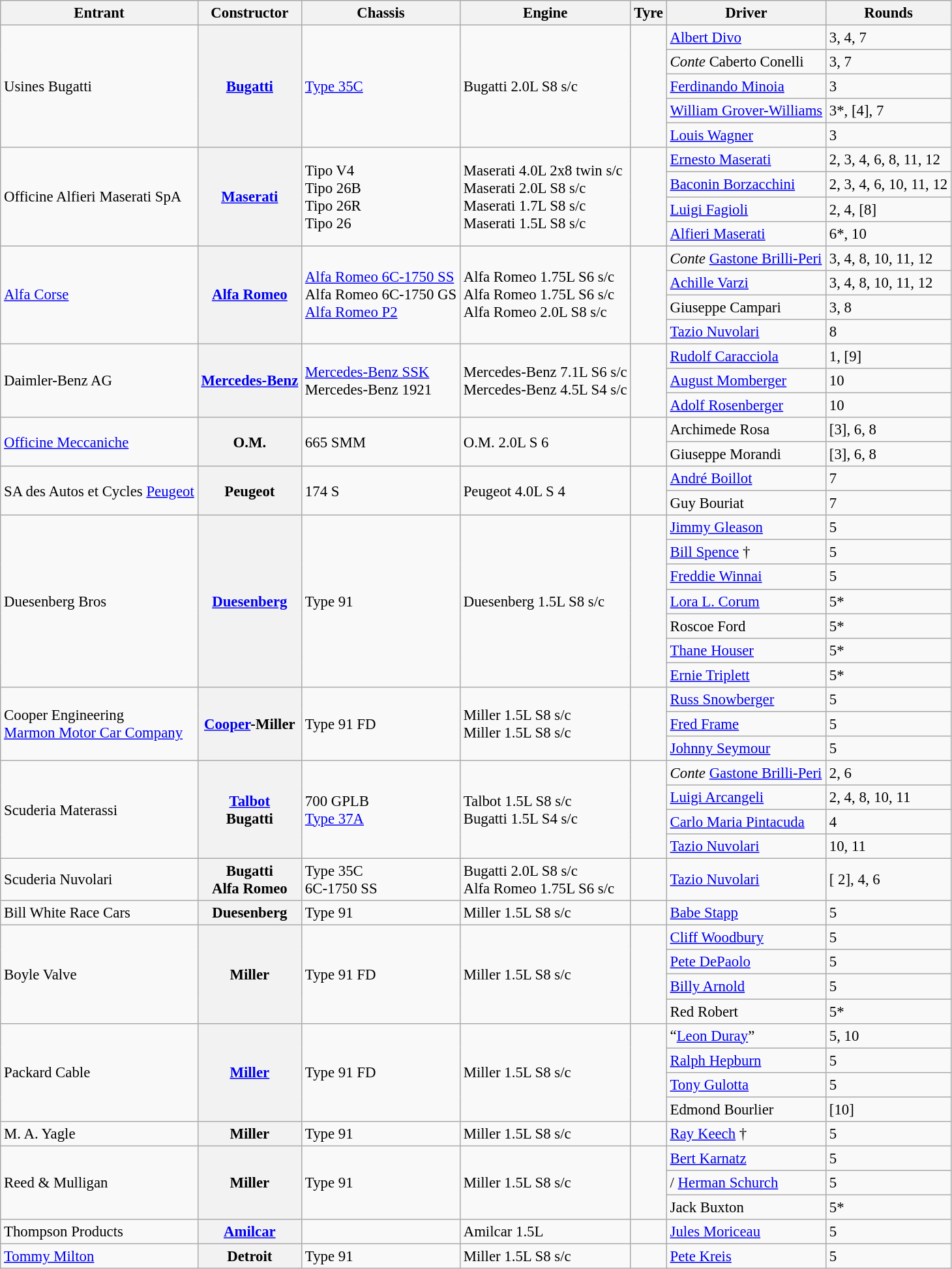<table class="wikitable" style="font-size: 95%">
<tr>
<th>Entrant</th>
<th>Constructor</th>
<th>Chassis</th>
<th>Engine</th>
<th>Tyre</th>
<th>Driver</th>
<th>Rounds</th>
</tr>
<tr>
<td rowspan=5> Usines Bugatti</td>
<th rowspan=5><a href='#'>Bugatti</a></th>
<td rowspan=5><a href='#'>Type 35C</a></td>
<td rowspan=5>Bugatti 2.0L S8 s/c</td>
<td rowspan=5></td>
<td> <a href='#'>Albert Divo</a></td>
<td>3, 4, 7</td>
</tr>
<tr>
<td> <em>Conte</em> Caberto Conelli</td>
<td>3, 7</td>
</tr>
<tr>
<td> <a href='#'>Ferdinando Minoia</a></td>
<td>3</td>
</tr>
<tr>
<td> <a href='#'>William Grover-Williams</a></td>
<td>3*, [4], 7</td>
</tr>
<tr>
<td> <a href='#'>Louis Wagner</a></td>
<td>3</td>
</tr>
<tr>
<td rowspan=4> Officine Alfieri Maserati SpA</td>
<th rowspan=4><a href='#'>Maserati</a></th>
<td rowspan=4>Tipo V4<br>Tipo 26B<br>Tipo 26R<br>Tipo 26</td>
<td rowspan=4>Maserati 4.0L 2x8 twin s/c<br> Maserati 2.0L S8 s/c<br> Maserati 1.7L S8 s/c<br> Maserati 1.5L S8 s/c</td>
<td rowspan=4></td>
<td> <a href='#'>Ernesto Maserati</a></td>
<td>2, 3, 4, 6, 8, 11, 12</td>
</tr>
<tr>
<td> <a href='#'>Baconin Borzacchini</a></td>
<td>2, 3, 4, 6, 10, 11, 12</td>
</tr>
<tr>
<td> <a href='#'>Luigi Fagioli</a></td>
<td>2, 4, [8]</td>
</tr>
<tr>
<td> <a href='#'>Alfieri Maserati</a></td>
<td>6*, 10</td>
</tr>
<tr>
<td rowspan=4> <a href='#'>Alfa Corse</a></td>
<th rowspan=4><a href='#'>Alfa Romeo</a></th>
<td rowspan=4><a href='#'>Alfa Romeo 6C-1750 SS</a><br> Alfa Romeo 6C-1750 GS<br> <a href='#'>Alfa Romeo P2</a></td>
<td rowspan=4>Alfa Romeo 1.75L S6 s/c <br>Alfa Romeo 1.75L S6 s/c<br> Alfa Romeo 2.0L S8 s/c</td>
<td rowspan=4></td>
<td> <em>Conte</em> <a href='#'>Gastone Brilli-Peri</a></td>
<td>3, 4, 8, 10, 11, 12</td>
</tr>
<tr>
<td> <a href='#'>Achille Varzi</a></td>
<td>3, 4, 8, 10, 11, 12</td>
</tr>
<tr>
<td> Giuseppe Campari</td>
<td>3, 8</td>
</tr>
<tr>
<td> <a href='#'>Tazio Nuvolari</a></td>
<td>8</td>
</tr>
<tr>
<td rowspan=3> Daimler-Benz AG</td>
<th rowspan=3><a href='#'>Mercedes-Benz</a></th>
<td rowspan=3><a href='#'>Mercedes-Benz SSK</a><br>Mercedes-Benz 1921</td>
<td rowspan=3>Mercedes-Benz 7.1L S6 s/c<br>Mercedes-Benz 4.5L S4 s/c</td>
<td rowspan=3></td>
<td> <a href='#'>Rudolf Caracciola</a></td>
<td>1, [9]</td>
</tr>
<tr>
<td> <a href='#'>August Momberger</a></td>
<td>10</td>
</tr>
<tr>
<td> <a href='#'>Adolf Rosenberger</a></td>
<td>10</td>
</tr>
<tr>
<td rowspan=2> <a href='#'>Officine Meccaniche</a></td>
<th rowspan=2>O.M.</th>
<td rowspan=2>665 SMM</td>
<td rowspan=2>O.M. 2.0L S 6</td>
<td rowspan=2></td>
<td> Archimede Rosa</td>
<td>[3], 6, 8</td>
</tr>
<tr>
<td> Giuseppe Morandi</td>
<td>[3], 6, 8</td>
</tr>
<tr>
<td rowspan=2> SA des Autos et Cycles <a href='#'>Peugeot</a></td>
<th rowspan=2>Peugeot</th>
<td rowspan=2>174 S</td>
<td rowspan=2>Peugeot 4.0L S 4</td>
<td rowspan=2></td>
<td> <a href='#'>André Boillot</a></td>
<td>7</td>
</tr>
<tr>
<td> Guy Bouriat</td>
<td>7</td>
</tr>
<tr>
<td rowspan=7> Duesenberg Bros</td>
<th rowspan=7><a href='#'>Duesenberg</a></th>
<td rowspan=7>Type 91</td>
<td rowspan=7>Duesenberg 1.5L S8 s/c</td>
<td rowspan=7></td>
<td> <a href='#'>Jimmy Gleason</a></td>
<td>5</td>
</tr>
<tr>
<td> <a href='#'>Bill Spence</a> †</td>
<td>5</td>
</tr>
<tr>
<td> <a href='#'>Freddie Winnai</a></td>
<td>5</td>
</tr>
<tr>
<td> <a href='#'>Lora L. Corum</a></td>
<td>5*</td>
</tr>
<tr>
<td> Roscoe Ford</td>
<td>5*</td>
</tr>
<tr>
<td> <a href='#'>Thane Houser</a></td>
<td>5*</td>
</tr>
<tr>
<td> <a href='#'>Ernie Triplett</a></td>
<td>5*</td>
</tr>
<tr>
<td rowspan=3> Cooper Engineering<br><a href='#'>Marmon Motor Car Company</a></td>
<th rowspan=3><a href='#'>Cooper</a>-Miller</th>
<td rowspan=3>Type 91 FD</td>
<td rowspan=3>Miller 1.5L S8 s/c<br>Miller 1.5L S8 s/c</td>
<td rowspan=3></td>
<td> <a href='#'>Russ Snowberger</a></td>
<td>5</td>
</tr>
<tr>
<td> <a href='#'>Fred Frame</a></td>
<td>5</td>
</tr>
<tr>
<td> <a href='#'>Johnny Seymour</a></td>
<td>5</td>
</tr>
<tr>
<td rowspan=4> Scuderia Materassi</td>
<th rowspan=4><a href='#'>Talbot</a><br>Bugatti</th>
<td rowspan=4>700 GPLB<br><a href='#'>Type 37A</a></td>
<td rowspan=4>Talbot 1.5L S8 s/c<br> Bugatti 1.5L S4 s/c</td>
<td rowspan=4></td>
<td> <em>Conte</em> <a href='#'>Gastone Brilli-Peri</a></td>
<td>2, 6</td>
</tr>
<tr>
<td> <a href='#'>Luigi Arcangeli</a></td>
<td>2, 4, 8, 10, 11</td>
</tr>
<tr>
<td> <a href='#'>Carlo Maria Pintacuda</a></td>
<td>4</td>
</tr>
<tr>
<td> <a href='#'>Tazio Nuvolari</a></td>
<td>10, 11</td>
</tr>
<tr>
<td> Scuderia Nuvolari</td>
<th>Bugatti<br>Alfa Romeo</th>
<td>Type 35C<br>6C-1750 SS</td>
<td>Bugatti 2.0L S8 s/c<br> Alfa Romeo 1.75L S6 s/c</td>
<td></td>
<td> <a href='#'>Tazio Nuvolari</a></td>
<td>[ 2], 4, 6</td>
</tr>
<tr>
<td> Bill White Race Cars</td>
<th>Duesenberg</th>
<td>Type 91</td>
<td>Miller 1.5L S8 s/c</td>
<td></td>
<td> <a href='#'>Babe Stapp</a></td>
<td>5</td>
</tr>
<tr>
<td rowspan=4> Boyle Valve</td>
<th rowspan=4>Miller</th>
<td rowspan=4>Type 91 FD</td>
<td rowspan=4>Miller 1.5L S8 s/c</td>
<td rowspan=4></td>
<td> <a href='#'>Cliff Woodbury</a></td>
<td>5</td>
</tr>
<tr>
<td> <a href='#'>Pete DePaolo</a></td>
<td>5</td>
</tr>
<tr>
<td> <a href='#'>Billy Arnold</a></td>
<td>5</td>
</tr>
<tr>
<td> Red Robert</td>
<td>5*</td>
</tr>
<tr>
<td rowspan=4> Packard Cable</td>
<th rowspan=4><a href='#'>Miller</a></th>
<td rowspan=4>Type 91 FD</td>
<td rowspan=4>Miller 1.5L S8 s/c</td>
<td rowspan=4></td>
<td> “<a href='#'>Leon Duray</a>”</td>
<td>5, 10</td>
</tr>
<tr>
<td> <a href='#'>Ralph Hepburn</a></td>
<td>5</td>
</tr>
<tr>
<td> <a href='#'>Tony Gulotta</a></td>
<td>5</td>
</tr>
<tr>
<td> Edmond Bourlier</td>
<td>[10]</td>
</tr>
<tr>
<td> M. A. Yagle</td>
<th>Miller</th>
<td>Type 91</td>
<td>Miller 1.5L S8 s/c</td>
<td></td>
<td> <a href='#'>Ray Keech</a> †</td>
<td>5</td>
</tr>
<tr>
<td rowspan=3> Reed & Mulligan</td>
<th rowspan=3>Miller</th>
<td rowspan=3>Type 91</td>
<td rowspan=3>Miller 1.5L S8 s/c</td>
<td rowspan=3></td>
<td> <a href='#'>Bert Karnatz</a></td>
<td>5</td>
</tr>
<tr>
<td> /  <a href='#'>Herman Schurch</a></td>
<td>5</td>
</tr>
<tr>
<td> Jack Buxton</td>
<td>5*</td>
</tr>
<tr>
<td> Thompson Products</td>
<th><a href='#'>Amilcar</a></th>
<td></td>
<td>Amilcar 1.5L</td>
<td></td>
<td> <a href='#'>Jules Moriceau</a></td>
<td>5</td>
</tr>
<tr>
<td> <a href='#'>Tommy Milton</a></td>
<th>Detroit</th>
<td>Type 91</td>
<td>Miller 1.5L S8 s/c</td>
<td></td>
<td> <a href='#'>Pete Kreis</a></td>
<td>5</td>
</tr>
</table>
